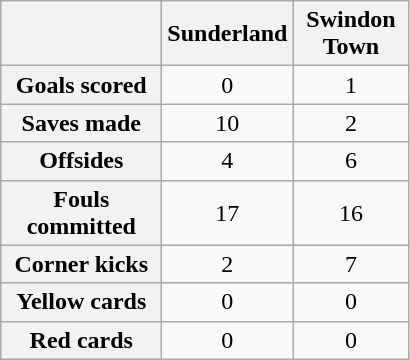<table class="wikitable plainrowheaders" style="text-align: center">
<tr>
<th scope="col" width=100></th>
<th scope="col" width=70>Sunderland</th>
<th scope="col" width=70>Swindon Town</th>
</tr>
<tr>
<th scope="row">Goals scored</th>
<td>0</td>
<td>1</td>
</tr>
<tr>
<th scope="row">Saves made</th>
<td>10</td>
<td>2</td>
</tr>
<tr>
<th scope="row">Offsides</th>
<td>4</td>
<td>6</td>
</tr>
<tr>
<th scope="row">Fouls committed</th>
<td>17</td>
<td>16</td>
</tr>
<tr>
<th scope="row">Corner kicks</th>
<td>2</td>
<td>7</td>
</tr>
<tr>
<th scope="row">Yellow cards</th>
<td>0</td>
<td>0</td>
</tr>
<tr>
<th scope="row">Red cards</th>
<td>0</td>
<td>0</td>
</tr>
</table>
